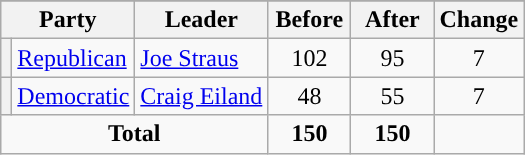<table class="wikitable" style="text-align:center;">
<tr>
</tr>
<tr>
<th colspan=2>Party</th>
<th>Leader</th>
<th style="width:3em">Before</th>
<th style="width:3em">After</th>
<th style="width:3em">Change</th>
</tr>
<tr>
<th style="background-color:"></th>
<td style="text-align:left;"><a href='#'>Republican</a></td>
<td style="text-align:left;"><a href='#'>Joe Straus</a></td>
<td>102</td>
<td>95</td>
<td> 7</td>
</tr>
<tr>
<th style="background-color:"></th>
<td style="text-align:left;"><a href='#'>Democratic</a></td>
<td style="text-align:left;"><a href='#'>Craig Eiland</a></td>
<td>48</td>
<td>55</td>
<td> 7</td>
</tr>
<tr>
<td colspan=3><strong>Total</strong></td>
<td><strong>150</strong></td>
<td><strong>150</strong></td>
<td></td>
</tr>
</table>
